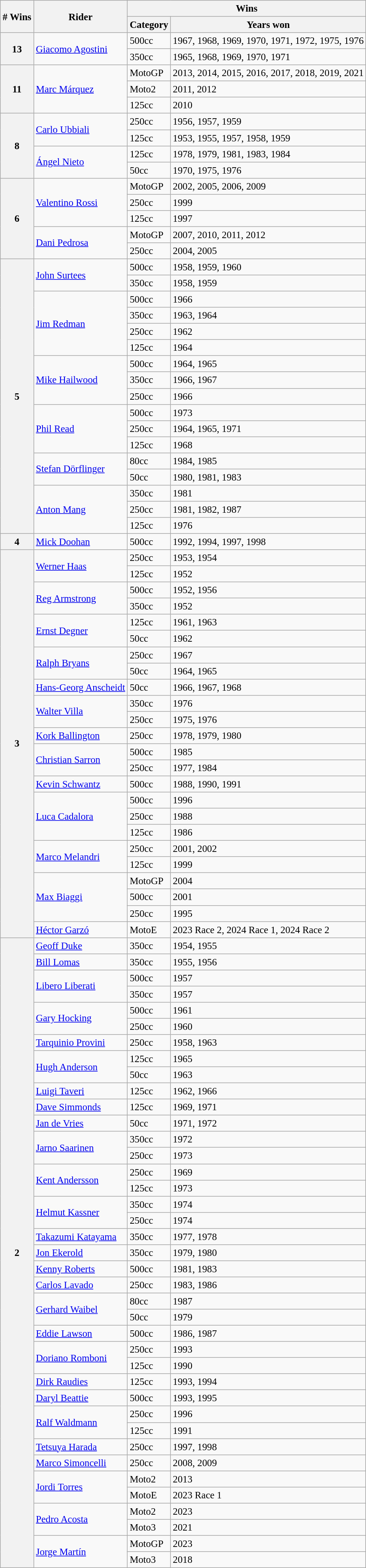<table class="wikitable" style="font-size: 95%;">
<tr>
<th rowspan=2># Wins</th>
<th rowspan=2>Rider</th>
<th colspan=2>Wins</th>
</tr>
<tr>
<th>Category</th>
<th>Years won</th>
</tr>
<tr>
<th rowspan=2>13</th>
<td rowspan=2> <a href='#'>Giacomo Agostini</a></td>
<td>500cc</td>
<td>1967, 1968, 1969, 1970, 1971, 1972, 1975, 1976</td>
</tr>
<tr>
<td>350cc</td>
<td>1965, 1968, 1969, 1970, 1971</td>
</tr>
<tr>
<th rowspan=3>11</th>
<td rowspan=3> <a href='#'>Marc Márquez</a></td>
<td>MotoGP</td>
<td>2013, 2014, 2015, 2016, 2017, 2018, 2019, 2021</td>
</tr>
<tr>
<td>Moto2</td>
<td>2011, 2012</td>
</tr>
<tr>
<td>125cc</td>
<td>2010</td>
</tr>
<tr>
<th rowspan=4>8</th>
<td rowspan=2> <a href='#'>Carlo Ubbiali</a></td>
<td>250cc</td>
<td>1956, 1957, 1959</td>
</tr>
<tr>
<td>125cc</td>
<td>1953, 1955, 1957, 1958, 1959</td>
</tr>
<tr>
<td rowspan=2> <a href='#'>Ángel Nieto</a></td>
<td>125cc</td>
<td>1978, 1979, 1981, 1983, 1984</td>
</tr>
<tr>
<td>50cc</td>
<td>1970, 1975, 1976</td>
</tr>
<tr>
<th rowspan=5>6</th>
<td rowspan=3> <a href='#'>Valentino Rossi</a></td>
<td>MotoGP</td>
<td>2002, 2005, 2006, 2009</td>
</tr>
<tr>
<td>250cc</td>
<td>1999</td>
</tr>
<tr>
<td>125cc</td>
<td>1997</td>
</tr>
<tr>
<td rowspan=2> <a href='#'>Dani Pedrosa</a></td>
<td>MotoGP</td>
<td>2007, 2010, 2011, 2012</td>
</tr>
<tr>
<td>250cc</td>
<td>2004, 2005</td>
</tr>
<tr>
<th rowspan=17>5</th>
<td rowspan=2> <a href='#'>John Surtees</a></td>
<td>500cc</td>
<td>1958, 1959, 1960</td>
</tr>
<tr>
<td>350cc</td>
<td>1958, 1959</td>
</tr>
<tr>
<td rowspan=4> <a href='#'>Jim Redman</a></td>
<td>500cc</td>
<td>1966</td>
</tr>
<tr>
<td>350cc</td>
<td>1963, 1964</td>
</tr>
<tr>
<td>250cc</td>
<td>1962</td>
</tr>
<tr>
<td>125cc</td>
<td>1964</td>
</tr>
<tr>
<td rowspan=3> <a href='#'>Mike Hailwood</a></td>
<td>500cc</td>
<td>1964, 1965</td>
</tr>
<tr>
<td>350cc</td>
<td>1966, 1967</td>
</tr>
<tr>
<td>250cc</td>
<td>1966</td>
</tr>
<tr>
<td rowspan=3> <a href='#'>Phil Read</a></td>
<td>500cc</td>
<td>1973</td>
</tr>
<tr>
<td>250cc</td>
<td>1964, 1965, 1971</td>
</tr>
<tr>
<td>125cc</td>
<td>1968</td>
</tr>
<tr>
<td rowspan=2> <a href='#'>Stefan Dörflinger</a></td>
<td>80cc</td>
<td>1984, 1985</td>
</tr>
<tr>
<td>50cc</td>
<td>1980, 1981, 1983</td>
</tr>
<tr>
<td rowspan=3> <a href='#'>Anton Mang</a></td>
<td>350cc</td>
<td>1981</td>
</tr>
<tr>
<td>250cc</td>
<td>1981, 1982, 1987</td>
</tr>
<tr>
<td>125cc</td>
<td>1976</td>
</tr>
<tr>
<th rowspan=1>4</th>
<td> <a href='#'>Mick Doohan</a></td>
<td>500cc</td>
<td>1992, 1994, 1997, 1998</td>
</tr>
<tr>
<th rowspan=24>3</th>
<td rowspan=2> <a href='#'>Werner Haas</a></td>
<td>250cc</td>
<td>1953, 1954</td>
</tr>
<tr>
<td>125cc</td>
<td>1952</td>
</tr>
<tr>
<td rowspan=2> <a href='#'>Reg Armstrong</a></td>
<td>500cc</td>
<td>1952, 1956</td>
</tr>
<tr>
<td>350cc</td>
<td>1952</td>
</tr>
<tr>
<td rowspan=2> <a href='#'>Ernst Degner</a></td>
<td>125cc</td>
<td>1961, 1963</td>
</tr>
<tr>
<td>50cc</td>
<td>1962</td>
</tr>
<tr>
<td rowspan=2> <a href='#'>Ralph Bryans</a></td>
<td>250cc</td>
<td>1967</td>
</tr>
<tr>
<td>50cc</td>
<td>1964, 1965</td>
</tr>
<tr>
<td> <a href='#'>Hans-Georg Anscheidt</a></td>
<td>50cc</td>
<td>1966, 1967, 1968</td>
</tr>
<tr>
<td rowspan=2> <a href='#'>Walter Villa</a></td>
<td>350cc</td>
<td>1976</td>
</tr>
<tr>
<td>250cc</td>
<td>1975, 1976</td>
</tr>
<tr>
<td> <a href='#'>Kork Ballington</a></td>
<td>250cc</td>
<td>1978, 1979, 1980</td>
</tr>
<tr>
<td rowspan=2> <a href='#'>Christian Sarron</a></td>
<td>500cc</td>
<td>1985</td>
</tr>
<tr>
<td>250cc</td>
<td>1977, 1984</td>
</tr>
<tr>
<td> <a href='#'>Kevin Schwantz</a></td>
<td>500cc</td>
<td>1988, 1990, 1991</td>
</tr>
<tr>
<td rowspan=3> <a href='#'>Luca Cadalora</a></td>
<td>500cc</td>
<td>1996</td>
</tr>
<tr>
<td>250cc</td>
<td>1988</td>
</tr>
<tr>
<td>125cc</td>
<td>1986</td>
</tr>
<tr>
<td rowspan=2> <a href='#'>Marco Melandri</a></td>
<td>250cc</td>
<td>2001, 2002</td>
</tr>
<tr>
<td>125cc</td>
<td>1999</td>
</tr>
<tr>
<td rowspan=3> <a href='#'>Max Biaggi</a></td>
<td>MotoGP</td>
<td>2004</td>
</tr>
<tr>
<td>500cc</td>
<td>2001</td>
</tr>
<tr>
<td>250cc</td>
<td>1995</td>
</tr>
<tr>
<td> <a href='#'>Héctor Garzó</a></td>
<td>MotoE</td>
<td>2023 Race 2, 2024 Race 1, 2024 Race 2</td>
</tr>
<tr>
<th rowspan=39>2</th>
<td> <a href='#'>Geoff Duke</a></td>
<td>350cc</td>
<td>1954, 1955</td>
</tr>
<tr>
<td> <a href='#'>Bill Lomas</a></td>
<td>350cc</td>
<td>1955, 1956</td>
</tr>
<tr>
<td rowspan=2> <a href='#'>Libero Liberati</a></td>
<td>500cc</td>
<td>1957</td>
</tr>
<tr>
<td>350cc</td>
<td>1957</td>
</tr>
<tr>
<td rowspan=2> <a href='#'>Gary Hocking</a></td>
<td>500cc</td>
<td>1961</td>
</tr>
<tr>
<td>250cc</td>
<td>1960</td>
</tr>
<tr>
<td> <a href='#'>Tarquinio Provini</a></td>
<td>250cc</td>
<td>1958, 1963</td>
</tr>
<tr>
<td rowspan=2> <a href='#'>Hugh Anderson</a></td>
<td>125cc</td>
<td>1965</td>
</tr>
<tr>
<td>50cc</td>
<td>1963</td>
</tr>
<tr>
<td> <a href='#'>Luigi Taveri</a></td>
<td>125cc</td>
<td>1962, 1966</td>
</tr>
<tr>
<td> <a href='#'>Dave Simmonds</a></td>
<td>125cc</td>
<td>1969, 1971</td>
</tr>
<tr>
<td> <a href='#'>Jan de Vries</a></td>
<td>50cc</td>
<td>1971, 1972</td>
</tr>
<tr>
<td rowspan=2> <a href='#'>Jarno Saarinen</a></td>
<td>350cc</td>
<td>1972</td>
</tr>
<tr>
<td>250cc</td>
<td>1973</td>
</tr>
<tr>
<td rowspan=2> <a href='#'>Kent Andersson</a></td>
<td>250cc</td>
<td>1969</td>
</tr>
<tr>
<td>125cc</td>
<td>1973</td>
</tr>
<tr>
<td rowspan=2> <a href='#'>Helmut Kassner</a></td>
<td>350cc</td>
<td>1974</td>
</tr>
<tr>
<td>250cc</td>
<td>1974</td>
</tr>
<tr>
<td> <a href='#'>Takazumi Katayama</a></td>
<td>350cc</td>
<td>1977, 1978</td>
</tr>
<tr>
<td> <a href='#'>Jon Ekerold</a></td>
<td>350cc</td>
<td>1979, 1980</td>
</tr>
<tr>
<td> <a href='#'>Kenny Roberts</a></td>
<td>500cc</td>
<td>1981, 1983</td>
</tr>
<tr>
<td> <a href='#'>Carlos Lavado</a></td>
<td>250cc</td>
<td>1983, 1986</td>
</tr>
<tr>
<td rowspan=2> <a href='#'>Gerhard Waibel</a></td>
<td>80cc</td>
<td>1987</td>
</tr>
<tr>
<td>50cc</td>
<td>1979</td>
</tr>
<tr>
<td> <a href='#'>Eddie Lawson</a></td>
<td>500cc</td>
<td>1986, 1987</td>
</tr>
<tr>
<td rowspan=2> <a href='#'>Doriano Romboni</a></td>
<td>250cc</td>
<td>1993</td>
</tr>
<tr>
<td>125cc</td>
<td>1990</td>
</tr>
<tr>
<td> <a href='#'>Dirk Raudies</a></td>
<td>125cc</td>
<td>1993, 1994</td>
</tr>
<tr>
<td> <a href='#'>Daryl Beattie</a></td>
<td>500cc</td>
<td>1993, 1995</td>
</tr>
<tr>
<td rowspan=2> <a href='#'>Ralf Waldmann</a></td>
<td>250cc</td>
<td>1996</td>
</tr>
<tr>
<td>125cc</td>
<td>1991</td>
</tr>
<tr>
<td> <a href='#'>Tetsuya Harada</a></td>
<td>250cc</td>
<td>1997, 1998</td>
</tr>
<tr>
<td> <a href='#'>Marco Simoncelli</a></td>
<td>250cc</td>
<td>2008, 2009</td>
</tr>
<tr>
<td rowspan=2> <a href='#'>Jordi Torres</a></td>
<td>Moto2</td>
<td>2013</td>
</tr>
<tr>
<td>MotoE</td>
<td>2023 Race 1</td>
</tr>
<tr>
<td rowspan=2> <a href='#'>Pedro Acosta</a></td>
<td>Moto2</td>
<td>2023</td>
</tr>
<tr>
<td>Moto3</td>
<td>2021</td>
</tr>
<tr>
<td rowspan=2> <a href='#'>Jorge Martín</a></td>
<td>MotoGP</td>
<td>2023</td>
</tr>
<tr>
<td>Moto3</td>
<td>2018</td>
</tr>
</table>
